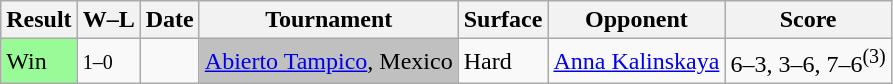<table class="sortable wikitable">
<tr>
<th>Result</th>
<th class="unsortable">W–L</th>
<th>Date</th>
<th>Tournament</th>
<th>Surface</th>
<th>Opponent</th>
<th class="unsortable">Score</th>
</tr>
<tr>
<td style="background:#98fb98;">Win</td>
<td><small>1–0</small></td>
<td><a href='#'></a></td>
<td style="background:silver;"><a href='#'>Abierto Tampico</a>, Mexico</td>
<td>Hard</td>
<td> <a href='#'>Anna Kalinskaya</a></td>
<td>6–3, 3–6, 7–6<sup>(3)</sup></td>
</tr>
</table>
